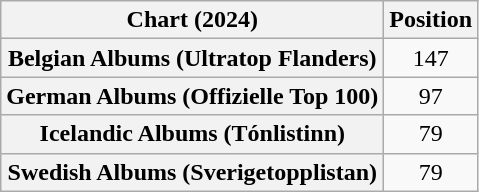<table class="wikitable sortable plainrowheaders" style="text-align:center">
<tr>
<th scope="col">Chart (2024)</th>
<th scope="col">Position</th>
</tr>
<tr>
<th scope="row">Belgian Albums (Ultratop Flanders)</th>
<td>147</td>
</tr>
<tr>
<th scope="row">German Albums (Offizielle Top 100)</th>
<td>97</td>
</tr>
<tr>
<th scope="row">Icelandic Albums (Tónlistinn)</th>
<td>79</td>
</tr>
<tr>
<th scope="row">Swedish Albums (Sverigetopplistan)</th>
<td>79</td>
</tr>
</table>
